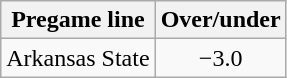<table class="wikitable">
<tr align="center">
<th style=>Pregame line</th>
<th style=>Over/under</th>
</tr>
<tr align="center">
<td>Arkansas State</td>
<td>−3.0</td>
</tr>
</table>
